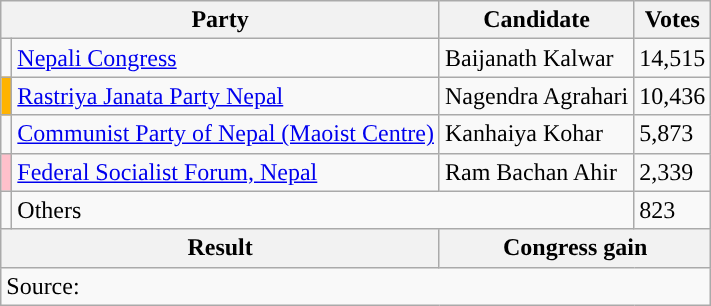<table class="wikitable">
<tr>
<th colspan="2">Party</th>
<th>Candidate</th>
<th>Votes</th>
</tr>
<tr>
<td style="background-color:"></td>
<td><a href='#'>Nepali Congress</a></td>
<td>Baijanath Kalwar</td>
<td>14,515</td>
</tr>
<tr>
<td style="background-color:#FFb300"></td>
<td><a href='#'>Rastriya Janata Party Nepal</a></td>
<td>Nagendra Agrahari</td>
<td>10,436</td>
</tr>
<tr>
<td style="background-color:"></td>
<td><a href='#'>Communist Party of Nepal (Maoist Centre)</a></td>
<td>Kanhaiya Kohar</td>
<td>5,873</td>
</tr>
<tr>
<td style="background-color:#ffc0cb"></td>
<td><a href='#'>Federal Socialist Forum, Nepal</a></td>
<td>Ram Bachan Ahir</td>
<td>2,339</td>
</tr>
<tr>
<td></td>
<td colspan="2">Others</td>
<td>823</td>
</tr>
<tr>
<th colspan="2">Result</th>
<th colspan="2">Congress gain</th>
</tr>
<tr>
<td colspan="4">Source: </td>
</tr>
</table>
